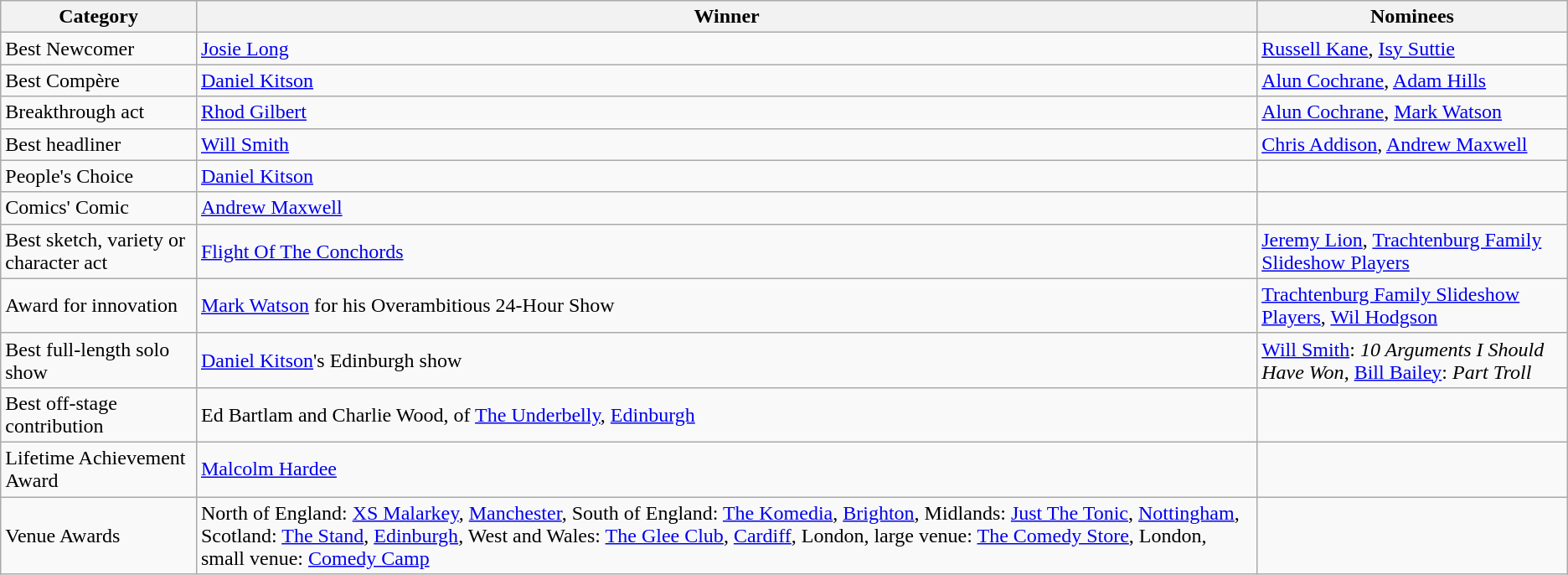<table class="wikitable">
<tr>
<th>Category</th>
<th>Winner</th>
<th>Nominees</th>
</tr>
<tr>
<td>Best Newcomer</td>
<td><a href='#'>Josie Long</a></td>
<td><a href='#'>Russell Kane</a>, <a href='#'>Isy Suttie</a></td>
</tr>
<tr>
<td>Best Compère</td>
<td><a href='#'>Daniel Kitson</a></td>
<td><a href='#'>Alun Cochrane</a>, <a href='#'>Adam Hills</a></td>
</tr>
<tr>
<td>Breakthrough act</td>
<td><a href='#'>Rhod Gilbert</a></td>
<td><a href='#'>Alun Cochrane</a>, <a href='#'>Mark Watson</a></td>
</tr>
<tr>
<td>Best headliner</td>
<td><a href='#'>Will Smith</a></td>
<td><a href='#'>Chris Addison</a>, <a href='#'>Andrew Maxwell</a></td>
</tr>
<tr>
<td>People's Choice</td>
<td><a href='#'>Daniel Kitson</a></td>
<td></td>
</tr>
<tr>
<td>Comics' Comic</td>
<td><a href='#'>Andrew Maxwell</a></td>
<td></td>
</tr>
<tr>
<td>Best sketch, variety or character act</td>
<td><a href='#'>Flight Of The Conchords</a></td>
<td><a href='#'>Jeremy Lion</a>, <a href='#'>Trachtenburg Family Slideshow Players</a></td>
</tr>
<tr>
<td>Award for innovation</td>
<td><a href='#'>Mark Watson</a> for his Overambitious 24-Hour Show</td>
<td><a href='#'>Trachtenburg Family Slideshow Players</a>, <a href='#'>Wil Hodgson</a></td>
</tr>
<tr>
<td>Best full-length solo show</td>
<td><a href='#'>Daniel Kitson</a>'s Edinburgh show</td>
<td><a href='#'>Will Smith</a>: <em>10 Arguments I Should Have Won</em>, <a href='#'>Bill Bailey</a>: <em>Part Troll</em></td>
</tr>
<tr>
<td>Best off-stage contribution</td>
<td>Ed Bartlam and Charlie Wood, of <a href='#'>The Underbelly</a>, <a href='#'>Edinburgh</a></td>
<td></td>
</tr>
<tr>
<td>Lifetime Achievement Award</td>
<td><a href='#'>Malcolm Hardee</a></td>
<td></td>
</tr>
<tr>
<td>Venue Awards</td>
<td>North of England: <a href='#'>XS Malarkey</a>, <a href='#'>Manchester</a>, South of England: <a href='#'>The Komedia</a>, <a href='#'>Brighton</a>, Midlands: <a href='#'>Just The Tonic</a>, <a href='#'>Nottingham</a>, Scotland: <a href='#'>The Stand</a>, <a href='#'>Edinburgh</a>, West and Wales: <a href='#'>The Glee Club</a>, <a href='#'>Cardiff</a>, London, large venue: <a href='#'>The Comedy Store</a>, London, small venue: <a href='#'>Comedy Camp</a></td>
<td></td>
</tr>
</table>
